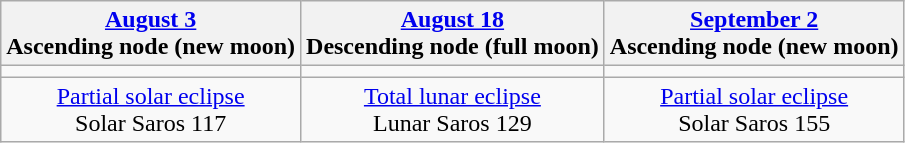<table class="wikitable">
<tr>
<th><a href='#'>August 3</a><br>Ascending node (new moon)<br></th>
<th><a href='#'>August 18</a><br>Descending node (full moon)<br></th>
<th><a href='#'>September 2</a><br>Ascending node (new moon)<br></th>
</tr>
<tr>
<td></td>
<td></td>
<td></td>
</tr>
<tr align=center>
<td><a href='#'>Partial solar eclipse</a><br>Solar Saros 117</td>
<td><a href='#'>Total lunar eclipse</a><br>Lunar Saros 129</td>
<td><a href='#'>Partial solar eclipse</a><br>Solar Saros 155</td>
</tr>
</table>
